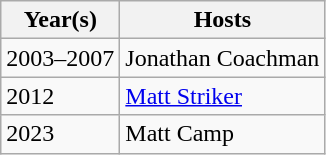<table class="wikitable">
<tr>
<th>Year(s)</th>
<th>Hosts</th>
</tr>
<tr>
<td>2003–2007</td>
<td>Jonathan Coachman</td>
</tr>
<tr>
<td>2012</td>
<td><a href='#'>Matt Striker</a></td>
</tr>
<tr>
<td>2023</td>
<td>Matt Camp</td>
</tr>
</table>
